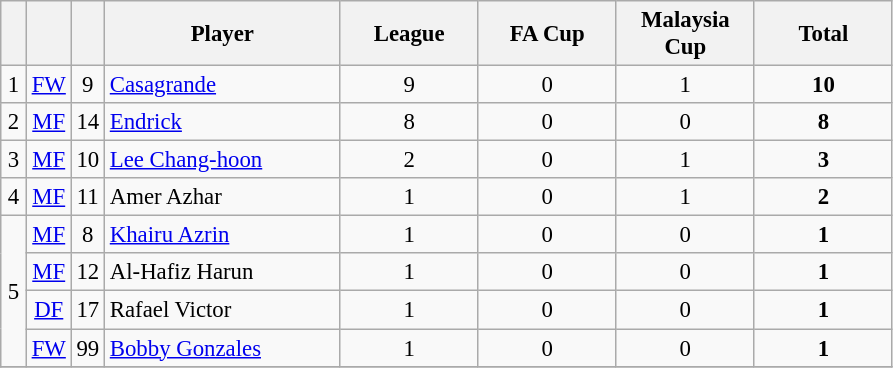<table class="wikitable sortable" style="font-size: 95%; text-align: center;">
<tr>
<th width=10></th>
<th width=10></th>
<th width=10></th>
<th width=150>Player</th>
<th width=85>League</th>
<th width=85>FA Cup</th>
<th width=85>Malaysia Cup</th>
<th width=85>Total</th>
</tr>
<tr>
<td rowspan=1>1</td>
<td><a href='#'>FW</a></td>
<td>9</td>
<td align=left> <a href='#'>Casagrande</a></td>
<td>9</td>
<td>0</td>
<td>1</td>
<td><strong>10</strong></td>
</tr>
<tr>
<td rowspan=1>2</td>
<td><a href='#'>MF</a></td>
<td>14</td>
<td align=left> <a href='#'>Endrick</a></td>
<td>8</td>
<td>0</td>
<td>0</td>
<td><strong>8</strong></td>
</tr>
<tr>
<td rowspan=1>3</td>
<td><a href='#'>MF</a></td>
<td>10</td>
<td align=left> <a href='#'>Lee Chang-hoon</a></td>
<td>2</td>
<td>0</td>
<td>1</td>
<td><strong>3</strong></td>
</tr>
<tr>
<td rowspan=1>4</td>
<td><a href='#'>MF</a></td>
<td>11</td>
<td align=left> Amer Azhar</td>
<td>1</td>
<td>0</td>
<td>1</td>
<td><strong>2</strong></td>
</tr>
<tr>
<td rowspan=4>5</td>
<td><a href='#'>MF</a></td>
<td>8</td>
<td align=left> <a href='#'>Khairu Azrin</a></td>
<td>1</td>
<td>0</td>
<td>0</td>
<td><strong>1</strong></td>
</tr>
<tr>
<td><a href='#'>MF</a></td>
<td>12</td>
<td align=left> Al-Hafiz Harun</td>
<td>1</td>
<td>0</td>
<td>0</td>
<td><strong>1</strong></td>
</tr>
<tr>
<td><a href='#'>DF</a></td>
<td>17</td>
<td align=left> Rafael Victor</td>
<td>1</td>
<td>0</td>
<td>0</td>
<td><strong>1</strong></td>
</tr>
<tr>
<td><a href='#'>FW</a></td>
<td>99</td>
<td align=left> <a href='#'>Bobby Gonzales</a></td>
<td>1</td>
<td>0</td>
<td>0</td>
<td><strong>1</strong></td>
</tr>
<tr>
</tr>
</table>
